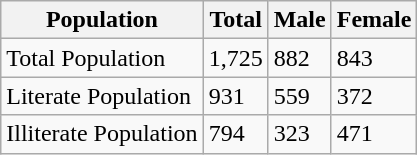<table class="wikitable">
<tr>
<th>Population</th>
<th>Total</th>
<th>Male</th>
<th>Female</th>
</tr>
<tr>
<td>Total Population</td>
<td>1,725</td>
<td>882</td>
<td>843</td>
</tr>
<tr>
<td>Literate Population</td>
<td>931</td>
<td>559</td>
<td>372</td>
</tr>
<tr>
<td>Illiterate Population</td>
<td>794</td>
<td>323</td>
<td>471</td>
</tr>
</table>
